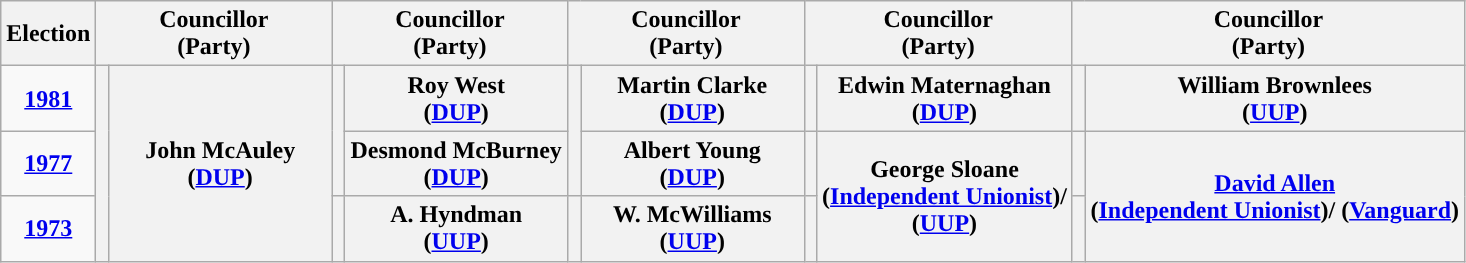<table class="wikitable" style="text-align:center">
<tr>
<th scope="col" width="50">Election</th>
<th scope="col" width="150" colspan = "2">Councillor<br> (Party)</th>
<th scope="col" width="150" colspan = "2">Councillor<br> (Party)</th>
<th scope="col" width="150" colspan = "2">Councillor<br> (Party)</th>
<th scope="col" width="150" colspan = "2">Councillor<br> (Party)</th>
<th scope="col" width="150" colspan = "2">Councillor<br> (Party)</th>
</tr>
<tr>
<td><strong><a href='#'>1981</a></strong></td>
<th rowspan="3" width="1" style="background-color: "></th>
<th rowspan = "3">John McAuley <br> (<a href='#'>DUP</a>)</th>
<th rowspan="2" width="1" style="background-color: "></th>
<th rowspan = "1">Roy West <br> (<a href='#'>DUP</a>)</th>
<th rowspan="2" width="1" style="background-color: "></th>
<th rowspan = "1">Martin Clarke <br> (<a href='#'>DUP</a>)</th>
<th rowspan="1" width="1" style="background-color: "></th>
<th rowspan = "1">Edwin Maternaghan <br> (<a href='#'>DUP</a>)</th>
<th rowspan="1" width="1" style="background-color: "></th>
<th rowspan = "1">William Brownlees <br> (<a href='#'>UUP</a>)</th>
</tr>
<tr>
<td><strong><a href='#'>1977</a></strong></td>
<th rowspan = "1">Desmond McBurney <br> (<a href='#'>DUP</a>)</th>
<th rowspan = "1">Albert Young <br> (<a href='#'>DUP</a>)</th>
<th rowspan="1" width="1" style="background-color: "></th>
<th rowspan = "2">George Sloane <br> (<a href='#'>Independent Unionist</a>)/ <br> (<a href='#'>UUP</a>)</th>
<th rowspan="1" width="1" style="background-color: "></th>
<th rowspan = "2"><a href='#'>David Allen</a> <br> (<a href='#'>Independent Unionist</a>)/ (<a href='#'>Vanguard</a>)</th>
</tr>
<tr>
<td><strong><a href='#'>1973</a></strong></td>
<th rowspan="1" width="1" style="background-color: "></th>
<th rowspan = "1">A. Hyndman <br> (<a href='#'>UUP</a>)</th>
<th rowspan="1" width="1" style="background-color: "></th>
<th rowspan = "1">W. McWilliams <br> (<a href='#'>UUP</a>)</th>
<th rowspan="1" width="1" style="background-color: "></th>
<th rowspan="1" width="1" style="background-color: "></th>
</tr>
</table>
